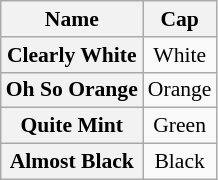<table class="wikitable floatright" style="font-size:90%;text-align:center;">
<tr>
<th>Name</th>
<th>Cap</th>
</tr>
<tr>
<th>Clearly White</th>
<td> White</td>
</tr>
<tr>
<th>Oh So Orange</th>
<td> Orange</td>
</tr>
<tr>
<th>Quite Mint</th>
<td> Green</td>
</tr>
<tr>
<th>Almost Black</th>
<td> Black</td>
</tr>
</table>
